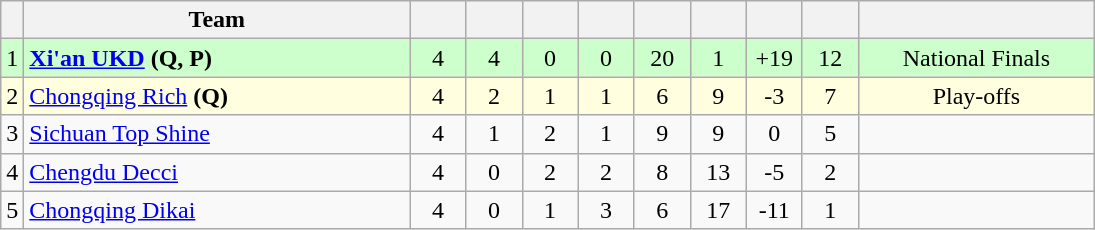<table class="wikitable" style="text-align:center;">
<tr>
<th></th>
<th width=250>Team</th>
<th width=30></th>
<th width=30></th>
<th width=30></th>
<th width=30></th>
<th width=30></th>
<th width=30></th>
<th width=30></th>
<th width=30></th>
<th width=150></th>
</tr>
<tr bgcolor="#ccffcc">
<td>1</td>
<td align="left"><strong><a href='#'>Xi'an UKD</a> (Q, P)</strong></td>
<td>4</td>
<td>4</td>
<td>0</td>
<td>0</td>
<td>20</td>
<td>1</td>
<td>+19</td>
<td>12</td>
<td>National Finals</td>
</tr>
<tr bgcolor="#FFFFE0">
<td>2</td>
<td align="left"><a href='#'>Chongqing Rich</a> <strong>(Q)</strong></td>
<td>4</td>
<td>2</td>
<td>1</td>
<td>1</td>
<td>6</td>
<td>9</td>
<td>-3</td>
<td>7</td>
<td>Play-offs</td>
</tr>
<tr>
<td>3</td>
<td align="left"><a href='#'>Sichuan Top Shine</a></td>
<td>4</td>
<td>1</td>
<td>2</td>
<td>1</td>
<td>9</td>
<td>9</td>
<td>0</td>
<td>5</td>
<td></td>
</tr>
<tr>
<td>4</td>
<td align="left"><a href='#'>Chengdu Decci</a></td>
<td>4</td>
<td>0</td>
<td>2</td>
<td>2</td>
<td>8</td>
<td>13</td>
<td>-5</td>
<td>2</td>
<td></td>
</tr>
<tr>
<td>5</td>
<td align="left"><a href='#'>Chongqing Dikai</a></td>
<td>4</td>
<td>0</td>
<td>1</td>
<td>3</td>
<td>6</td>
<td>17</td>
<td>-11</td>
<td>1</td>
<td></td>
</tr>
</table>
